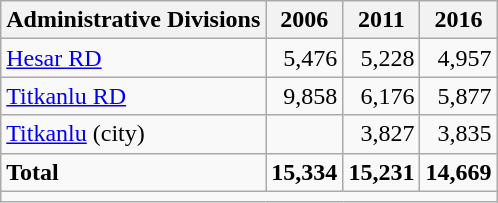<table class="wikitable">
<tr>
<th>Administrative Divisions</th>
<th>2006</th>
<th>2011</th>
<th>2016</th>
</tr>
<tr>
<td><a href='#'>Hesar RD</a></td>
<td style="text-align: right;">5,476</td>
<td style="text-align: right;">5,228</td>
<td style="text-align: right;">4,957</td>
</tr>
<tr>
<td><a href='#'>Titkanlu RD</a></td>
<td style="text-align: right;">9,858</td>
<td style="text-align: right;">6,176</td>
<td style="text-align: right;">5,877</td>
</tr>
<tr>
<td><a href='#'>Titkanlu</a> (city)</td>
<td style="text-align: right;"></td>
<td style="text-align: right;">3,827</td>
<td style="text-align: right;">3,835</td>
</tr>
<tr>
<td><strong>Total</strong></td>
<td style="text-align: right;"><strong>15,334</strong></td>
<td style="text-align: right;"><strong>15,231</strong></td>
<td style="text-align: right;"><strong>14,669</strong></td>
</tr>
<tr>
<td colspan=4></td>
</tr>
</table>
